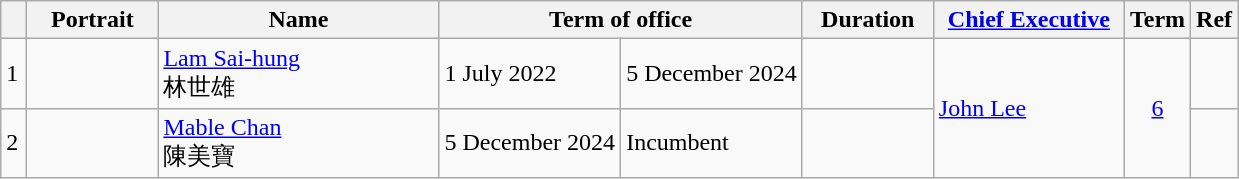<table class="wikitable"  style="text-align:left">
<tr>
<th width=10px></th>
<th width=80px>Portrait</th>
<th width=180px>Name</th>
<th width=180px colspan=2>Term of office</th>
<th width=80px>Duration</th>
<th width=120px><a href='#'>Chief Executive</a></th>
<th>Term</th>
<th>Ref</th>
</tr>
<tr>
<td bgcolor=>1</td>
<td></td>
<td><a href='#'>Lam Sai-hung</a><br>林世雄</td>
<td>1 July 2022</td>
<td>5 December 2024</td>
<td></td>
<td rowspan="2"><a href='#'>John Lee</a><br></td>
<td rowspan="2" align="center"><a href='#'>6</a></td>
<td></td>
</tr>
<tr>
<td bgcolor=>2</td>
<td></td>
<td><a href='#'>Mable Chan</a><br>陳美寶</td>
<td>5 December 2024</td>
<td>Incumbent</td>
<td></td>
<td></td>
</tr>
</table>
